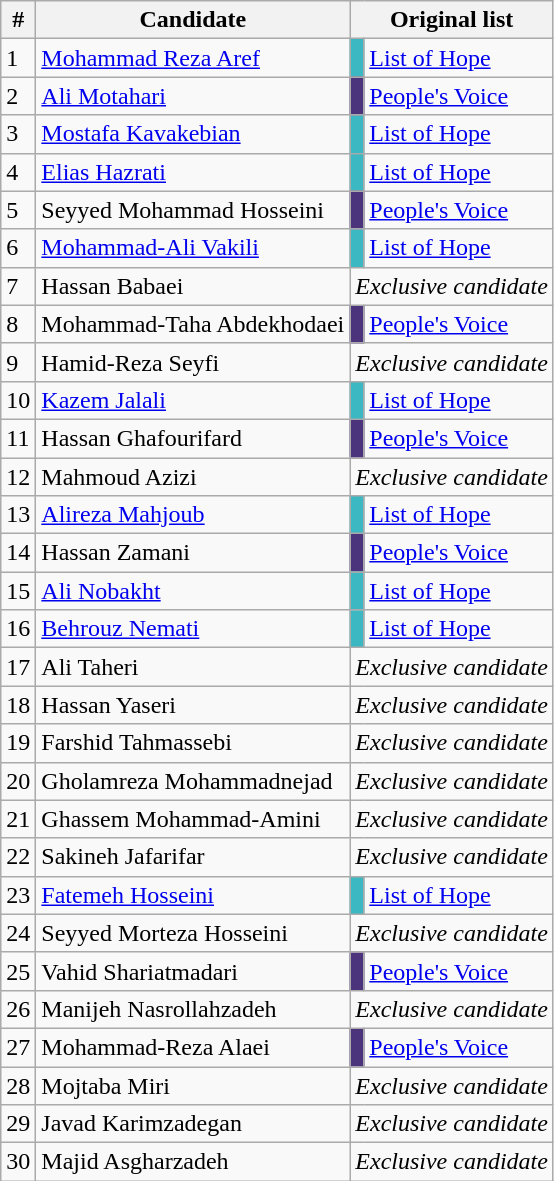<table class="wikitable">
<tr>
<th>#</th>
<th>Candidate</th>
<th colspan="2">Original list</th>
</tr>
<tr>
<td>1</td>
<td><a href='#'>Mohammad Reza Aref</a></td>
<td style="background:#3cb8c2;"></td>
<td><a href='#'>List of Hope</a></td>
</tr>
<tr>
<td>2</td>
<td><a href='#'>Ali Motahari</a></td>
<td style="background:#4b347c;"></td>
<td><a href='#'>People's Voice</a></td>
</tr>
<tr>
<td>3</td>
<td><a href='#'>Mostafa Kavakebian</a></td>
<td style="background:#3cb8c2;"></td>
<td><a href='#'>List of Hope</a></td>
</tr>
<tr>
<td>4</td>
<td><a href='#'>Elias Hazrati</a></td>
<td style="background:#3cb8c2;"></td>
<td><a href='#'>List of Hope</a></td>
</tr>
<tr>
<td>5</td>
<td>Seyyed Mohammad Hosseini</td>
<td style="background:#4b347c;"></td>
<td><a href='#'>People's Voice</a></td>
</tr>
<tr>
<td>6</td>
<td><a href='#'>Mohammad-Ali Vakili</a></td>
<td style="background:#3cb8c2;"></td>
<td><a href='#'>List of Hope</a></td>
</tr>
<tr>
<td>7</td>
<td>Hassan Babaei</td>
<td colspan="2"><em>Exclusive candidate</em></td>
</tr>
<tr>
<td>8</td>
<td>Mohammad-Taha Abdekhodaei</td>
<td style="background:#4b347c;"></td>
<td><a href='#'>People's Voice</a></td>
</tr>
<tr>
<td>9</td>
<td>Hamid-Reza Seyfi</td>
<td colspan="2"><em>Exclusive candidate</em></td>
</tr>
<tr>
<td>10</td>
<td><a href='#'>Kazem Jalali</a></td>
<td style="background:#3cb8c2;"></td>
<td><a href='#'>List of Hope</a></td>
</tr>
<tr>
<td>11</td>
<td>Hassan Ghafourifard</td>
<td style="background:#4b347c;"></td>
<td><a href='#'>People's Voice</a></td>
</tr>
<tr>
<td>12</td>
<td>Mahmoud Azizi</td>
<td colspan="2"><em>Exclusive candidate</em></td>
</tr>
<tr>
<td>13</td>
<td><a href='#'>Alireza Mahjoub</a></td>
<td style="background:#3cb8c2;"></td>
<td><a href='#'>List of Hope</a></td>
</tr>
<tr>
<td>14</td>
<td>Hassan Zamani</td>
<td style="background:#4b347c;"></td>
<td><a href='#'>People's Voice</a></td>
</tr>
<tr>
<td>15</td>
<td><a href='#'>Ali Nobakht</a></td>
<td style="background:#3cb8c2;"></td>
<td><a href='#'>List of Hope</a></td>
</tr>
<tr>
<td>16</td>
<td><a href='#'>Behrouz Nemati</a></td>
<td style="background:#3cb8c2;"></td>
<td><a href='#'>List of Hope</a></td>
</tr>
<tr>
<td>17</td>
<td>Ali Taheri</td>
<td colspan="2"><em>Exclusive candidate</em></td>
</tr>
<tr>
<td>18</td>
<td>Hassan Yaseri</td>
<td colspan="2"><em>Exclusive candidate</em></td>
</tr>
<tr>
<td>19</td>
<td>Farshid Tahmassebi</td>
<td colspan="2"><em>Exclusive candidate</em></td>
</tr>
<tr>
<td>20</td>
<td>Gholamreza Mohammadnejad</td>
<td colspan="2"><em>Exclusive candidate</em></td>
</tr>
<tr>
<td>21</td>
<td>Ghassem Mohammad-Amini</td>
<td colspan="2"><em>Exclusive candidate</em></td>
</tr>
<tr>
<td>22</td>
<td>Sakineh Jafarifar</td>
<td colspan="2"><em>Exclusive candidate</em></td>
</tr>
<tr>
<td>23</td>
<td><a href='#'>Fatemeh Hosseini</a></td>
<td style="background:#3cb8c2;"></td>
<td><a href='#'>List of Hope</a></td>
</tr>
<tr>
<td>24</td>
<td>Seyyed Morteza Hosseini</td>
<td colspan="2"><em>Exclusive candidate</em></td>
</tr>
<tr>
<td>25</td>
<td>Vahid Shariatmadari</td>
<td style="background:#4b347c;"></td>
<td><a href='#'>People's Voice</a></td>
</tr>
<tr>
<td>26</td>
<td>Manijeh Nasrollahzadeh</td>
<td colspan="2"><em>Exclusive candidate</em></td>
</tr>
<tr>
<td>27</td>
<td>Mohammad-Reza Alaei</td>
<td style="background:#4b347c;"></td>
<td><a href='#'>People's Voice</a></td>
</tr>
<tr>
<td>28</td>
<td>Mojtaba Miri</td>
<td colspan="2"><em>Exclusive candidate</em></td>
</tr>
<tr>
<td>29</td>
<td>Javad Karimzadegan</td>
<td colspan="2"><em>Exclusive candidate</em></td>
</tr>
<tr>
<td>30</td>
<td>Majid Asgharzadeh</td>
<td colspan="2"><em>Exclusive candidate</em></td>
</tr>
</table>
